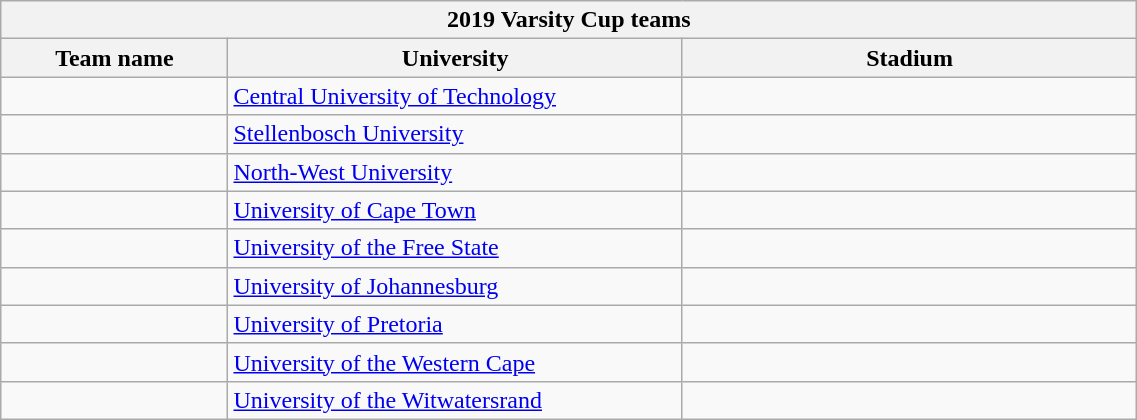<table class="wikitable collapsible sortable" style="text-align:left; width:60%;">
<tr>
<th colspan="100%" align=center>2019 Varsity Cup teams</th>
</tr>
<tr>
<th width="20%">Team name</th>
<th width="40%">University</th>
<th width="40%">Stadium</th>
</tr>
<tr>
<td></td>
<td><a href='#'>Central University of Technology</a></td>
<td></td>
</tr>
<tr>
<td></td>
<td><a href='#'>Stellenbosch University</a></td>
<td></td>
</tr>
<tr>
<td></td>
<td><a href='#'>North-West University</a></td>
<td></td>
</tr>
<tr>
<td></td>
<td><a href='#'>University of Cape Town</a></td>
<td></td>
</tr>
<tr>
<td></td>
<td><a href='#'>University of the Free State</a></td>
<td></td>
</tr>
<tr>
<td></td>
<td><a href='#'>University of Johannesburg</a></td>
<td></td>
</tr>
<tr>
<td></td>
<td><a href='#'>University of Pretoria</a></td>
<td></td>
</tr>
<tr>
<td></td>
<td><a href='#'>University of the Western Cape</a></td>
<td></td>
</tr>
<tr>
<td></td>
<td><a href='#'>University of the Witwatersrand</a></td>
<td></td>
</tr>
</table>
